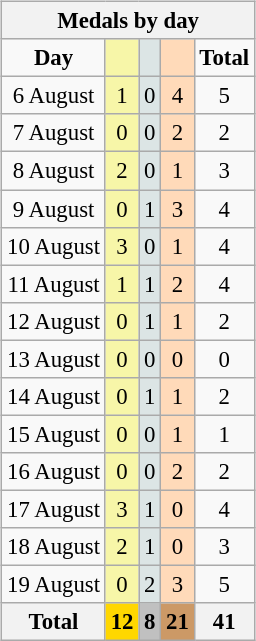<table class="wikitable" style="font-size:95%; float:right">
<tr align=center>
<th colspan=7>Medals by day</th>
</tr>
<tr align=center>
<td><strong>Day</strong></td>
<td style="background:#f7f6a8;"></td>
<td style="background:#dce5e5;"></td>
<td style="background:#ffdab9;"></td>
<td><strong>Total</strong></td>
</tr>
<tr align=center>
<td>6 August</td>
<td style="background:#f7f6a8;">1</td>
<td style="background:#dce5e5;">0</td>
<td style="background:#ffdab9;">4</td>
<td>5</td>
</tr>
<tr align=center>
<td>7 August</td>
<td style="background:#f7f6a8;">0</td>
<td style="background:#dce5e5;">0</td>
<td style="background:#ffdab9;">2</td>
<td>2</td>
</tr>
<tr align=center>
<td>8 August</td>
<td style="background:#f7f6a8;">2</td>
<td style="background:#dce5e5;">0</td>
<td style="background:#ffdab9;">1</td>
<td>3</td>
</tr>
<tr align=center>
<td>9 August</td>
<td style="background:#f7f6a8;">0</td>
<td style="background:#dce5e5;">1</td>
<td style="background:#ffdab9;">3</td>
<td>4</td>
</tr>
<tr align=center>
<td>10 August</td>
<td style="background:#f7f6a8;">3</td>
<td style="background:#dce5e5;">0</td>
<td style="background:#ffdab9;">1</td>
<td>4</td>
</tr>
<tr align=center>
<td>11 August</td>
<td style="background:#f7f6a8;">1</td>
<td style="background:#dce5e5;">1</td>
<td style="background:#ffdab9;">2</td>
<td>4</td>
</tr>
<tr align=center>
<td>12 August</td>
<td style="background:#f7f6a8;">0</td>
<td style="background:#dce5e5;">1</td>
<td style="background:#ffdab9;">1</td>
<td>2</td>
</tr>
<tr align=center>
<td>13 August</td>
<td style="background:#f7f6a8;">0</td>
<td style="background:#dce5e5;">0</td>
<td style="background:#ffdab9;">0</td>
<td>0</td>
</tr>
<tr align=center>
<td>14 August</td>
<td style="background:#f7f6a8;">0</td>
<td style="background:#dce5e5;">1</td>
<td style="background:#ffdab9;">1</td>
<td>2</td>
</tr>
<tr align=center>
<td>15 August</td>
<td style="background:#f7f6a8;">0</td>
<td style="background:#dce5e5;">0</td>
<td style="background:#ffdab9;">1</td>
<td>1</td>
</tr>
<tr align=center>
<td>16 August</td>
<td style="background:#f7f6a8;">0</td>
<td style="background:#dce5e5;">0</td>
<td style="background:#ffdab9;">2</td>
<td>2</td>
</tr>
<tr align=center>
<td>17 August</td>
<td style="background:#f7f6a8;">3</td>
<td style="background:#dce5e5;">1</td>
<td style="background:#ffdab9;">0</td>
<td>4</td>
</tr>
<tr align=center>
<td>18 August</td>
<td style="background:#f7f6a8;">2</td>
<td style="background:#dce5e5;">1</td>
<td style="background:#ffdab9;">0</td>
<td>3</td>
</tr>
<tr align=center>
<td>19 August</td>
<td style="background:#f7f6a8;">0</td>
<td style="background:#dce5e5;">2</td>
<td style="background:#ffdab9;">3</td>
<td>5</td>
</tr>
<tr align=center>
<th>Total</th>
<th style="background:gold;">12</th>
<th style="background:silver;">8</th>
<th style="background:#c96;">21</th>
<th>41</th>
</tr>
</table>
